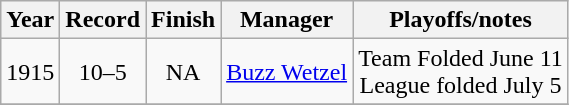<table class="wikitable">
<tr style="background: #F2F2F2;">
<th>Year</th>
<th>Record</th>
<th>Finish</th>
<th>Manager</th>
<th>Playoffs/notes</th>
</tr>
<tr align=center>
<td>1915</td>
<td>10–5</td>
<td>NA</td>
<td><a href='#'>Buzz Wetzel</a></td>
<td>Team Folded June 11<br>League folded July 5</td>
</tr>
<tr align=center>
</tr>
</table>
